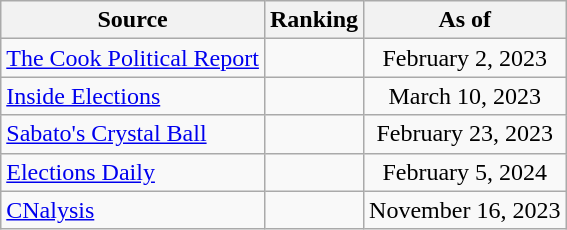<table class="wikitable" style="text-align:center">
<tr>
<th>Source</th>
<th>Ranking</th>
<th>As of</th>
</tr>
<tr>
<td style="text-align:left"><a href='#'>The Cook Political Report</a></td>
<td></td>
<td>February 2, 2023</td>
</tr>
<tr>
<td style="text-align:left"><a href='#'>Inside Elections</a></td>
<td></td>
<td>March 10, 2023</td>
</tr>
<tr>
<td style="text-align:left"><a href='#'>Sabato's Crystal Ball</a></td>
<td></td>
<td>February 23, 2023</td>
</tr>
<tr>
<td style="text-align:left"><a href='#'>Elections Daily</a></td>
<td></td>
<td>February 5, 2024</td>
</tr>
<tr>
<td style="text-align:left"><a href='#'>CNalysis</a></td>
<td></td>
<td>November 16, 2023</td>
</tr>
</table>
